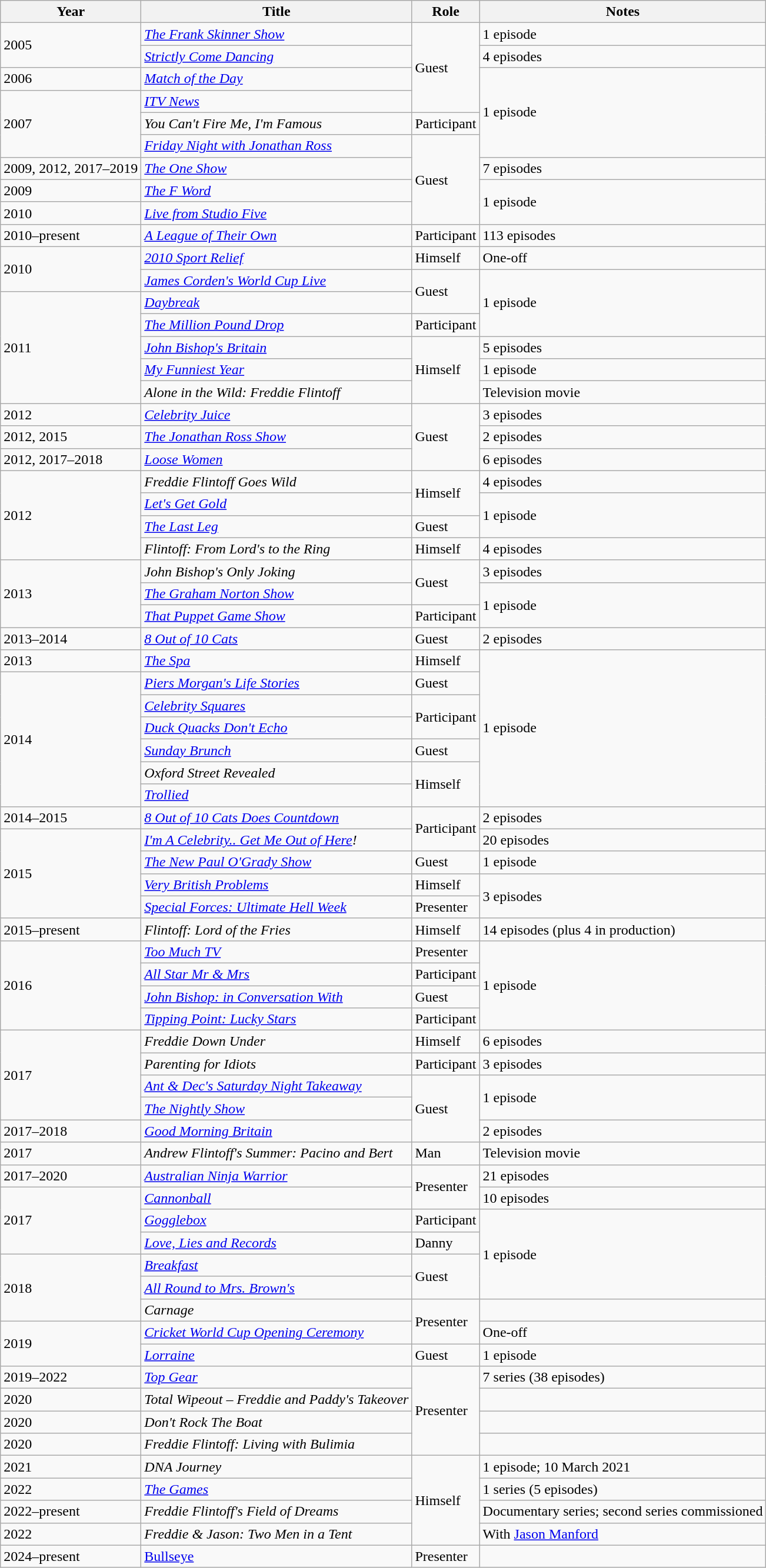<table class="wikitable">
<tr>
<th>Year</th>
<th>Title</th>
<th>Role</th>
<th>Notes</th>
</tr>
<tr>
<td rowspan="2">2005</td>
<td><em><a href='#'>The Frank Skinner Show</a></em></td>
<td rowspan="4">Guest</td>
<td>1 episode</td>
</tr>
<tr>
<td><em><a href='#'>Strictly Come Dancing</a></em></td>
<td>4 episodes</td>
</tr>
<tr>
<td>2006</td>
<td><em><a href='#'>Match of the Day</a></em></td>
<td rowspan="4">1 episode</td>
</tr>
<tr>
<td rowspan="3">2007</td>
<td><em><a href='#'>ITV News</a></em></td>
</tr>
<tr>
<td><em>You Can't Fire Me, I'm Famous</em></td>
<td>Participant</td>
</tr>
<tr>
<td><em><a href='#'>Friday Night with Jonathan Ross</a></em></td>
<td rowspan="4">Guest</td>
</tr>
<tr>
<td>2009, 2012, 2017–2019</td>
<td><em><a href='#'>The One Show</a></em></td>
<td>7 episodes</td>
</tr>
<tr>
<td>2009</td>
<td><em><a href='#'>The F Word</a></em></td>
<td rowspan="2">1 episode</td>
</tr>
<tr>
<td>2010</td>
<td><em><a href='#'>Live from Studio Five</a></em></td>
</tr>
<tr>
<td>2010–present</td>
<td><em><a href='#'>A League of Their Own</a></em></td>
<td>Participant</td>
<td>113 episodes</td>
</tr>
<tr>
<td rowspan="2">2010</td>
<td><em><a href='#'>2010 Sport Relief</a></em></td>
<td>Himself</td>
<td>One-off</td>
</tr>
<tr>
<td><em><a href='#'>James Corden's World Cup Live</a></em></td>
<td rowspan="2">Guest</td>
<td rowspan="3">1 episode</td>
</tr>
<tr>
<td rowspan="5">2011</td>
<td><em><a href='#'>Daybreak</a></em></td>
</tr>
<tr>
<td><em><a href='#'>The Million Pound Drop</a></em></td>
<td>Participant</td>
</tr>
<tr>
<td><em><a href='#'>John Bishop's Britain</a></em></td>
<td rowspan="3">Himself</td>
<td>5 episodes</td>
</tr>
<tr>
<td><em><a href='#'>My Funniest Year</a></em></td>
<td>1 episode</td>
</tr>
<tr>
<td><em>Alone in the Wild: Freddie Flintoff</em></td>
<td>Television movie</td>
</tr>
<tr>
<td>2012</td>
<td><em><a href='#'>Celebrity Juice</a></em></td>
<td rowspan="3">Guest</td>
<td>3 episodes</td>
</tr>
<tr>
<td>2012, 2015</td>
<td><em><a href='#'>The Jonathan Ross Show</a></em></td>
<td>2 episodes</td>
</tr>
<tr>
<td>2012, 2017–2018</td>
<td><em><a href='#'>Loose Women</a></em></td>
<td>6 episodes</td>
</tr>
<tr>
<td rowspan="4">2012</td>
<td><em>Freddie Flintoff Goes Wild</em></td>
<td rowspan="2">Himself</td>
<td>4 episodes</td>
</tr>
<tr>
<td><em><a href='#'>Let's Get Gold</a></em></td>
<td rowspan="2">1 episode</td>
</tr>
<tr>
<td><em><a href='#'>The Last Leg</a></em></td>
<td>Guest</td>
</tr>
<tr>
<td><em>Flintoff: From Lord's to the Ring</em></td>
<td>Himself</td>
<td>4 episodes</td>
</tr>
<tr>
<td rowspan="3">2013</td>
<td><em>John Bishop's Only Joking</em></td>
<td rowspan="2">Guest</td>
<td>3 episodes</td>
</tr>
<tr>
<td><em><a href='#'>The Graham Norton Show</a></em></td>
<td rowspan="2">1 episode</td>
</tr>
<tr>
<td><em><a href='#'>That Puppet Game Show</a></em></td>
<td>Participant</td>
</tr>
<tr>
<td>2013–2014</td>
<td><em><a href='#'>8 Out of 10 Cats</a></em></td>
<td>Guest</td>
<td>2 episodes</td>
</tr>
<tr>
<td>2013</td>
<td><em><a href='#'>The Spa</a></em></td>
<td>Himself</td>
<td rowspan="7">1 episode</td>
</tr>
<tr>
<td rowspan="6">2014</td>
<td><em><a href='#'>Piers Morgan's Life Stories</a></em></td>
<td>Guest</td>
</tr>
<tr>
<td><em><a href='#'>Celebrity Squares</a></em></td>
<td rowspan="2">Participant</td>
</tr>
<tr>
<td><em><a href='#'>Duck Quacks Don't Echo</a></em></td>
</tr>
<tr>
<td><em><a href='#'>Sunday Brunch</a></em></td>
<td>Guest</td>
</tr>
<tr>
<td><em>Oxford Street Revealed</em></td>
<td rowspan="2">Himself</td>
</tr>
<tr>
<td><em><a href='#'>Trollied</a></em></td>
</tr>
<tr>
<td>2014–2015</td>
<td><em><a href='#'>8 Out of 10 Cats Does Countdown</a></em></td>
<td rowspan="2">Participant</td>
<td>2 episodes</td>
</tr>
<tr>
<td rowspan="4">2015</td>
<td><em><a href='#'>I'm A Celebrity.. Get Me Out of Here</a>!</em></td>
<td>20 episodes</td>
</tr>
<tr>
<td><em><a href='#'>The New Paul O'Grady Show</a></em></td>
<td>Guest</td>
<td>1 episode</td>
</tr>
<tr>
<td><em><a href='#'>Very British Problems</a></em></td>
<td>Himself</td>
<td rowspan="2">3 episodes</td>
</tr>
<tr>
<td><em><a href='#'>Special Forces: Ultimate Hell Week</a></em></td>
<td rowspan="1">Presenter</td>
</tr>
<tr>
<td>2015–present</td>
<td><em>Flintoff: Lord of the Fries</em></td>
<td rowspan="1">Himself</td>
<td>14 episodes (plus 4 in production)</td>
</tr>
<tr>
<td rowspan="4">2016</td>
<td><em><a href='#'>Too Much TV</a></em></td>
<td rowspan="1">Presenter</td>
<td rowspan="4">1 episode</td>
</tr>
<tr>
<td><em><a href='#'>All Star Mr & Mrs</a></em></td>
<td>Participant</td>
</tr>
<tr>
<td><em><a href='#'>John Bishop: in Conversation With</a></em></td>
<td>Guest</td>
</tr>
<tr>
<td><em><a href='#'>Tipping Point: Lucky Stars</a></em></td>
<td>Participant</td>
</tr>
<tr>
<td rowspan="4">2017</td>
<td><em>Freddie Down Under</em></td>
<td>Himself</td>
<td>6 episodes</td>
</tr>
<tr>
<td><em>Parenting for Idiots</em></td>
<td>Participant</td>
<td>3 episodes</td>
</tr>
<tr>
<td><em><a href='#'>Ant & Dec's Saturday Night Takeaway</a></em></td>
<td rowspan="3">Guest</td>
<td rowspan="2">1 episode</td>
</tr>
<tr>
<td><em><a href='#'>The Nightly Show</a></em></td>
</tr>
<tr>
<td>2017–2018</td>
<td><em><a href='#'>Good Morning Britain</a></em></td>
<td>2 episodes</td>
</tr>
<tr>
<td>2017</td>
<td><em>Andrew Flintoff's Summer: Pacino and Bert</em></td>
<td>Man</td>
<td>Television movie</td>
</tr>
<tr>
<td>2017–2020</td>
<td><em><a href='#'>Australian Ninja Warrior</a></em></td>
<td rowspan="2">Presenter</td>
<td>21 episodes</td>
</tr>
<tr>
<td rowspan="3">2017</td>
<td><em><a href='#'>Cannonball</a></em></td>
<td>10 episodes</td>
</tr>
<tr>
<td><em><a href='#'>Gogglebox</a></em></td>
<td>Participant</td>
<td rowspan="4">1 episode</td>
</tr>
<tr>
<td><em><a href='#'>Love, Lies and Records</a></em></td>
<td>Danny</td>
</tr>
<tr>
<td rowspan="3">2018</td>
<td><em><a href='#'>Breakfast</a></em></td>
<td rowspan="2">Guest</td>
</tr>
<tr>
<td><em><a href='#'>All Round to Mrs. Brown's</a></em></td>
</tr>
<tr>
<td><em>Carnage</em></td>
<td rowspan="2">Presenter</td>
<td></td>
</tr>
<tr>
<td rowspan="2">2019</td>
<td><em><a href='#'>Cricket World Cup Opening Ceremony</a></em></td>
<td>One-off</td>
</tr>
<tr>
<td><em><a href='#'>Lorraine</a></em></td>
<td>Guest</td>
<td>1 episode</td>
</tr>
<tr>
<td>2019–2022</td>
<td><em><a href='#'>Top Gear</a></em></td>
<td rowspan="4">Presenter</td>
<td>7 series (38 episodes)</td>
</tr>
<tr>
<td>2020</td>
<td><em>Total Wipeout – Freddie and Paddy's Takeover</em></td>
<td></td>
</tr>
<tr>
<td>2020</td>
<td><em>Don't Rock The Boat</em></td>
<td></td>
</tr>
<tr>
<td>2020</td>
<td><em>Freddie Flintoff: Living with Bulimia</em></td>
<td></td>
</tr>
<tr>
<td>2021</td>
<td><em>DNA Journey</em></td>
<td rowspan="4">Himself</td>
<td>1 episode; 10 March 2021</td>
</tr>
<tr>
<td>2022</td>
<td><em><a href='#'>The Games</a></em></td>
<td>1 series (5 episodes)</td>
</tr>
<tr>
<td>2022–present</td>
<td><em>Freddie Flintoff's Field of Dreams</em></td>
<td>Documentary series; second series commissioned</td>
</tr>
<tr>
<td>2022</td>
<td><em>Freddie & Jason: Two Men in a Tent</em></td>
<td>With <a href='#'>Jason Manford</a></td>
</tr>
<tr>
<td>2024–present</td>
<td><a href='#'>Bullseye</a></td>
<td>Presenter</td>
<td></td>
</tr>
</table>
